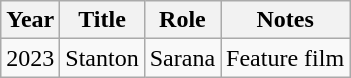<table class="wikitable">
<tr>
<th>Year</th>
<th>Title</th>
<th>Role</th>
<th>Notes</th>
</tr>
<tr>
<td>2023</td>
<td>Stanton</td>
<td>Sarana</td>
<td>Feature film</td>
</tr>
</table>
